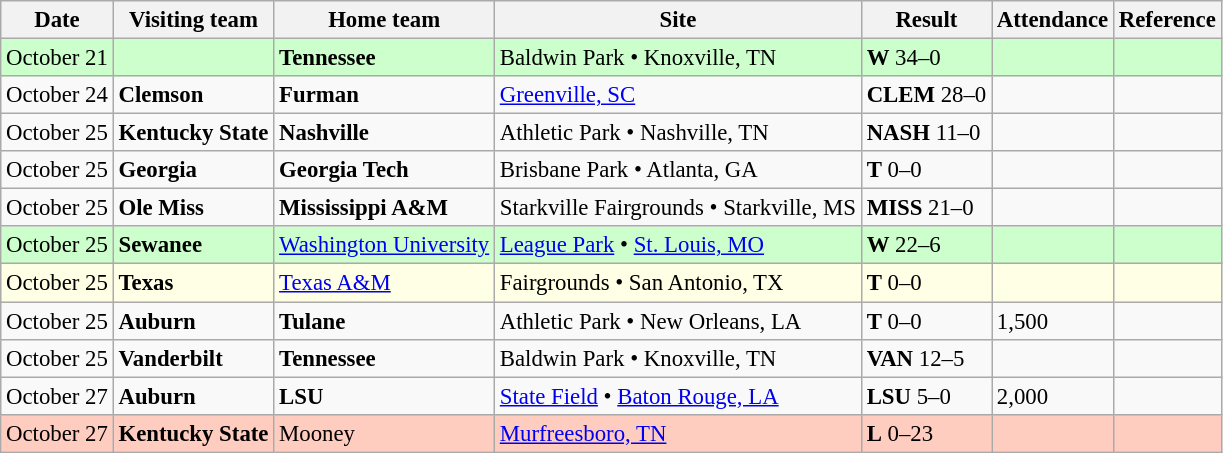<table class="wikitable" style="font-size:95%;">
<tr>
<th>Date</th>
<th>Visiting team</th>
<th>Home team</th>
<th>Site</th>
<th>Result</th>
<th>Attendance</th>
<th class="unsortable">Reference</th>
</tr>
<tr bgcolor=ccffcc>
<td>October 21</td>
<td></td>
<td><strong>Tennessee</strong></td>
<td>Baldwin Park • Knoxville, TN</td>
<td><strong>W</strong> 34–0</td>
<td></td>
<td></td>
</tr>
<tr bgcolor=>
<td>October 24</td>
<td><strong>Clemson</strong></td>
<td><strong>Furman</strong></td>
<td><a href='#'>Greenville, SC</a></td>
<td><strong>CLEM</strong> 28–0</td>
<td></td>
<td></td>
</tr>
<tr bgcolor=>
<td>October 25</td>
<td><strong>Kentucky State</strong></td>
<td><strong>Nashville</strong></td>
<td>Athletic Park • Nashville, TN</td>
<td><strong>NASH</strong> 11–0</td>
<td></td>
<td></td>
</tr>
<tr bgcolor=>
<td>October 25</td>
<td><strong>Georgia</strong></td>
<td><strong>Georgia Tech</strong></td>
<td>Brisbane Park • Atlanta, GA</td>
<td><strong>T</strong> 0–0</td>
<td></td>
<td></td>
</tr>
<tr bgcolor=>
<td>October 25</td>
<td><strong>Ole Miss</strong></td>
<td><strong>Mississippi A&M</strong></td>
<td>Starkville Fairgrounds • Starkville, MS</td>
<td><strong>MISS</strong> 21–0</td>
<td></td>
<td></td>
</tr>
<tr bgcolor=ccffcc>
<td>October 25</td>
<td><strong>Sewanee</strong></td>
<td><a href='#'>Washington University</a></td>
<td><a href='#'>League Park</a> • <a href='#'>St. Louis, MO</a></td>
<td><strong>W</strong> 22–6</td>
<td></td>
<td></td>
</tr>
<tr bgcolor=ffffe6>
<td>October 25</td>
<td><strong>Texas</strong></td>
<td><a href='#'>Texas A&M</a></td>
<td>Fairgrounds • San Antonio, TX</td>
<td><strong>T</strong> 0–0</td>
<td></td>
<td></td>
</tr>
<tr bgcolor=>
<td>October 25</td>
<td><strong>Auburn</strong></td>
<td><strong>Tulane</strong></td>
<td>Athletic Park • New Orleans, LA</td>
<td><strong>T</strong> 0–0</td>
<td>1,500</td>
<td></td>
</tr>
<tr bgcolor=>
<td>October 25</td>
<td><strong>Vanderbilt</strong></td>
<td><strong>Tennessee</strong></td>
<td>Baldwin Park • Knoxville, TN</td>
<td><strong>VAN</strong> 12–5</td>
<td></td>
<td></td>
</tr>
<tr bgcolor=>
<td>October 27</td>
<td><strong>Auburn</strong></td>
<td><strong>LSU</strong></td>
<td><a href='#'>State Field</a> • <a href='#'>Baton Rouge, LA</a></td>
<td><strong>LSU</strong> 5–0</td>
<td>2,000</td>
<td></td>
</tr>
<tr bgcolor=ffccc>
<td>October 27</td>
<td><strong>Kentucky State</strong></td>
<td>Mooney</td>
<td><a href='#'>Murfreesboro, TN</a></td>
<td><strong>L</strong> 0–23</td>
<td></td>
<td></td>
</tr>
</table>
